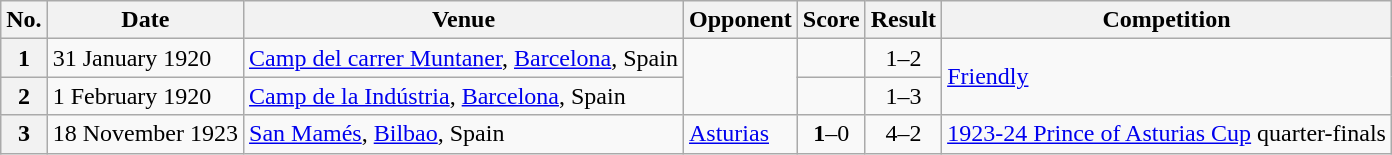<table class="wikitable sortable plainrowheaders">
<tr>
<th scope=col>No.</th>
<th scope=col>Date</th>
<th scope=col>Venue</th>
<th scope=col>Opponent</th>
<th scope=col>Score</th>
<th scope=col>Result</th>
<th scope=col>Competition</th>
</tr>
<tr>
<th scope=row style=text-align:center>1</th>
<td rowspan="1">31 January 1920</td>
<td rowspan="1"><a href='#'>Camp del carrer Muntaner</a>, <a href='#'>Barcelona</a>, Spain</td>
<td rowspan="2"></td>
<td align=center></td>
<td rowspan="1" align=center>1–2</td>
<td rowspan="2"><a href='#'>Friendly</a></td>
</tr>
<tr>
<th scope=row style=text-align:center>2</th>
<td rowspan="1">1 February 1920</td>
<td rowspan="1"><a href='#'>Camp de la Indústria</a>, <a href='#'>Barcelona</a>, Spain</td>
<td align=center></td>
<td rowspan="1" align=center>1–3</td>
</tr>
<tr>
<th scope=row style=text-align:center>3</th>
<td rowspan="1">18 November 1923</td>
<td rowspan="1"><a href='#'>San Mamés</a>, <a href='#'>Bilbao</a>, Spain</td>
<td rowspan="1"> <a href='#'>Asturias</a></td>
<td align=center><strong>1</strong>–0</td>
<td rowspan="1" align=center>4–2</td>
<td rowspan="1"><a href='#'>1923-24 Prince of Asturias Cup</a> quarter-finals</td>
</tr>
</table>
